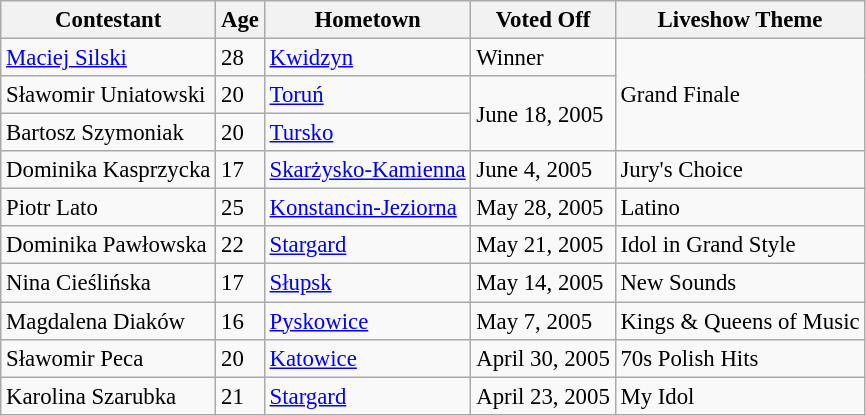<table class="wikitable" style="font-size:95%;">
<tr>
<th>Contestant</th>
<th>Age</th>
<th>Hometown</th>
<th>Voted Off</th>
<th>Liveshow Theme</th>
</tr>
<tr>
<td><a href='#'>Maciej Silski</a></td>
<td>28</td>
<td><a href='#'>Kwidzyn</a></td>
<td>Winner</td>
<td rowspan="3">Grand Finale</td>
</tr>
<tr>
<td>Sławomir Uniatowski</td>
<td>20</td>
<td><a href='#'>Toruń</a></td>
<td rowspan="2">June 18, 2005</td>
</tr>
<tr>
<td>Bartosz Szymoniak</td>
<td>20</td>
<td><a href='#'>Tursko</a></td>
</tr>
<tr>
<td>Dominika Kasprzycka</td>
<td>17</td>
<td><a href='#'>Skarżysko-Kamienna</a></td>
<td>June 4, 2005</td>
<td>Jury's Choice</td>
</tr>
<tr>
<td>Piotr Lato</td>
<td>25</td>
<td><a href='#'>Konstancin-Jeziorna</a></td>
<td>May 28, 2005</td>
<td>Latino</td>
</tr>
<tr>
<td>Dominika Pawłowska</td>
<td>22</td>
<td><a href='#'>Stargard</a></td>
<td>May 21, 2005</td>
<td>Idol in Grand Style</td>
</tr>
<tr>
<td>Nina Cieślińska</td>
<td>17</td>
<td><a href='#'>Słupsk</a></td>
<td>May 14, 2005</td>
<td>New Sounds</td>
</tr>
<tr>
<td>Magdalena Diaków</td>
<td>16</td>
<td><a href='#'>Pyskowice</a></td>
<td>May 7, 2005</td>
<td>Kings & Queens of Music</td>
</tr>
<tr>
<td>Sławomir Peca</td>
<td>20</td>
<td><a href='#'>Katowice</a></td>
<td>April 30, 2005</td>
<td>70s Polish Hits</td>
</tr>
<tr>
<td>Karolina Szarubka</td>
<td>21</td>
<td><a href='#'>Stargard</a></td>
<td>April 23, 2005</td>
<td>My Idol</td>
</tr>
</table>
